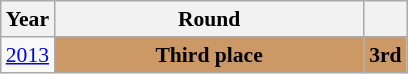<table class="wikitable" style="text-align: center; font-size:90%">
<tr>
<th>Year</th>
<th style="width:200px">Round</th>
<th></th>
</tr>
<tr>
<td><a href='#'>2013</a></td>
<td bgcolor="cc9966"><strong>Third place</strong></td>
<td bgcolor="cc9966"><strong>3rd</strong></td>
</tr>
</table>
